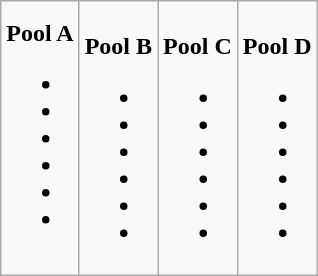<table class="wikitable">
<tr>
<td><strong>Pool A</strong><br><ul><li></li><li></li><li></li><li></li><li></li><li></li></ul></td>
<td><br><strong>Pool B</strong><ul><li></li><li></li><li></li><li></li><li></li><li></li></ul></td>
<td><br><strong>Pool C</strong><ul><li></li><li></li><li></li><li></li><li></li><li></li></ul></td>
<td><br><strong>Pool D</strong><ul><li></li><li></li><li></li><li></li><li></li><li></li></ul></td>
</tr>
</table>
